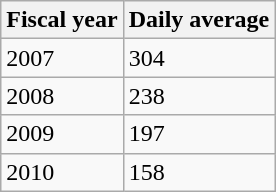<table class="wikitable">
<tr>
<th>Fiscal year</th>
<th>Daily average</th>
</tr>
<tr>
<td>2007</td>
<td>304</td>
</tr>
<tr>
<td>2008</td>
<td>238</td>
</tr>
<tr>
<td>2009</td>
<td>197</td>
</tr>
<tr>
<td>2010</td>
<td>158</td>
</tr>
</table>
